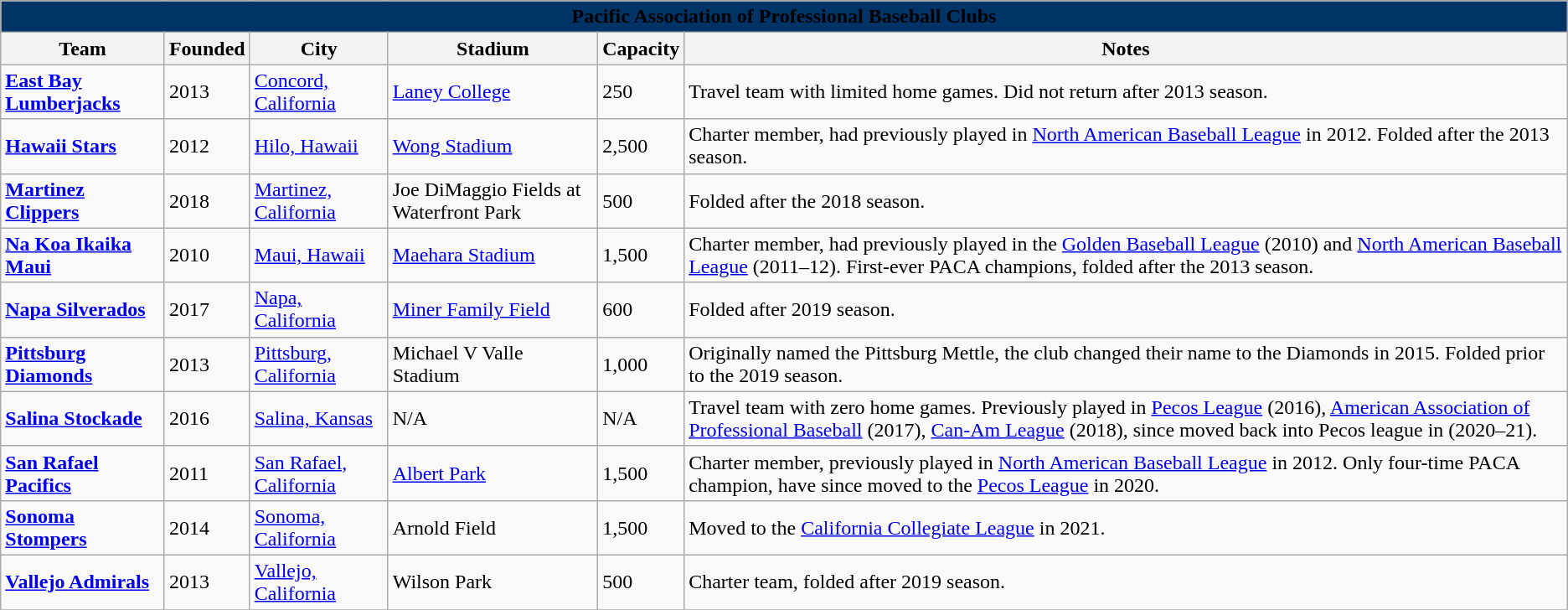<table class="wikitable">
<tr>
<th style="background-color:#003366" colspan="8"><span>Pacific Association of Professional Baseball Clubs</span></th>
</tr>
<tr>
<th>Team</th>
<th>Founded</th>
<th>City</th>
<th>Stadium</th>
<th>Capacity</th>
<th>Notes</th>
</tr>
<tr>
<td><strong><a href='#'>East Bay Lumberjacks</a></strong></td>
<td>2013</td>
<td><a href='#'>Concord, California</a></td>
<td><a href='#'>Laney College</a></td>
<td>250</td>
<td>Travel team with limited home games. Did not return after 2013 season.</td>
</tr>
<tr>
<td><strong><a href='#'>Hawaii Stars</a></strong></td>
<td>2012</td>
<td><a href='#'>Hilo, Hawaii</a></td>
<td><a href='#'>Wong Stadium</a></td>
<td>2,500</td>
<td>Charter member, had previously played in <a href='#'>North American Baseball League</a> in 2012. Folded after the 2013 season.</td>
</tr>
<tr>
<td><strong><a href='#'>Martinez Clippers</a></strong></td>
<td>2018</td>
<td><a href='#'>Martinez, California</a></td>
<td>Joe DiMaggio Fields at Waterfront Park</td>
<td>500</td>
<td>Folded after the 2018 season.</td>
</tr>
<tr>
<td><strong><a href='#'>Na Koa Ikaika Maui</a></strong></td>
<td>2010</td>
<td><a href='#'>Maui, Hawaii</a></td>
<td><a href='#'>Maehara Stadium</a></td>
<td>1,500</td>
<td>Charter member, had previously played in the <a href='#'>Golden Baseball League</a> (2010) and <a href='#'>North American Baseball League</a> (2011–12). First-ever PACA champions, folded after the 2013 season.</td>
</tr>
<tr>
<td><strong><a href='#'>Napa Silverados</a></strong></td>
<td>2017</td>
<td><a href='#'>Napa, California</a></td>
<td><a href='#'>Miner Family Field</a></td>
<td>600</td>
<td>Folded after 2019 season.</td>
</tr>
<tr>
<td><strong><a href='#'>Pittsburg Diamonds</a></strong></td>
<td>2013</td>
<td><a href='#'>Pittsburg, California</a></td>
<td>Michael V Valle Stadium</td>
<td>1,000</td>
<td>Originally named the Pittsburg Mettle, the club changed their name to the Diamonds in 2015. Folded prior to the 2019 season.</td>
</tr>
<tr>
<td><strong><a href='#'>Salina Stockade</a></strong></td>
<td>2016</td>
<td><a href='#'>Salina, Kansas</a></td>
<td>N/A</td>
<td>N/A</td>
<td>Travel team with zero home games. Previously played in <a href='#'>Pecos League</a> (2016), <a href='#'>American Association of Professional Baseball</a> (2017), <a href='#'>Can-Am League</a> (2018), since moved back into Pecos league in (2020–21).</td>
</tr>
<tr>
<td><strong><a href='#'>San Rafael Pacifics</a></strong></td>
<td>2011</td>
<td><a href='#'>San Rafael, California</a></td>
<td><a href='#'>Albert Park</a></td>
<td>1,500</td>
<td>Charter member, previously played in <a href='#'>North American Baseball League</a> in 2012. Only four-time PACA champion, have since moved to the <a href='#'>Pecos League</a> in 2020.</td>
</tr>
<tr>
<td><strong><a href='#'>Sonoma Stompers</a></strong></td>
<td>2014</td>
<td><a href='#'>Sonoma, California</a></td>
<td>Arnold Field</td>
<td>1,500</td>
<td>Moved to the <a href='#'>California Collegiate League</a> in 2021.</td>
</tr>
<tr>
<td><strong><a href='#'>Vallejo Admirals</a></strong></td>
<td>2013</td>
<td><a href='#'>Vallejo, California</a></td>
<td>Wilson Park</td>
<td 1,000>500</td>
<td>Charter team, folded after 2019 season.</td>
</tr>
<tr>
</tr>
</table>
